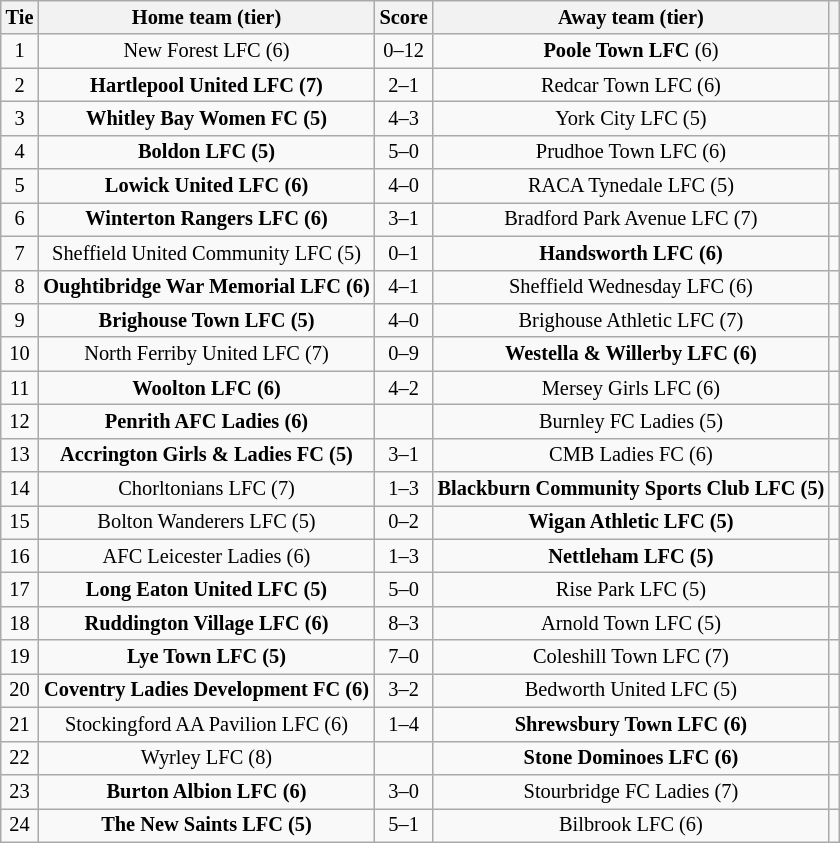<table class="wikitable" style="text-align:center; font-size:85%">
<tr>
<th>Tie</th>
<th>Home team (tier)</th>
<th>Score</th>
<th>Away team (tier)</th>
<th></th>
</tr>
<tr>
<td>1</td>
<td>New Forest LFC (6)</td>
<td>0–12</td>
<td><strong>Poole Town LFC</strong> (6)</td>
<td></td>
</tr>
<tr>
<td>2</td>
<td><strong>Hartlepool United LFC (7)</strong></td>
<td>2–1 </td>
<td>Redcar Town LFC (6)</td>
<td></td>
</tr>
<tr>
<td>3</td>
<td><strong>Whitley Bay Women FC (5)</strong></td>
<td>4–3 </td>
<td>York City LFC (5)</td>
<td></td>
</tr>
<tr>
<td>4</td>
<td><strong>Boldon LFC (5)</strong></td>
<td>5–0</td>
<td>Prudhoe Town LFC (6)</td>
<td></td>
</tr>
<tr>
<td>5</td>
<td><strong>Lowick United LFC (6)</strong></td>
<td>4–0</td>
<td>RACA Tynedale LFC (5)</td>
<td></td>
</tr>
<tr>
<td>6</td>
<td><strong>Winterton Rangers LFC (6)</strong></td>
<td>3–1</td>
<td>Bradford Park Avenue LFC (7)</td>
<td></td>
</tr>
<tr>
<td>7</td>
<td>Sheffield United Community LFC (5)</td>
<td>0–1</td>
<td><strong>Handsworth LFC (6)</strong></td>
<td></td>
</tr>
<tr>
<td>8</td>
<td><strong>Oughtibridge War Memorial LFC (6)</strong></td>
<td>4–1</td>
<td>Sheffield Wednesday LFC (6)</td>
<td></td>
</tr>
<tr>
<td>9</td>
<td><strong>Brighouse Town LFC (5)</strong></td>
<td>4–0</td>
<td>Brighouse Athletic LFC (7)</td>
<td></td>
</tr>
<tr>
<td>10</td>
<td>North Ferriby United LFC (7)</td>
<td>0–9</td>
<td><strong>Westella & Willerby LFC (6)</strong></td>
<td></td>
</tr>
<tr>
<td>11</td>
<td><strong>Woolton LFC (6)</strong></td>
<td>4–2</td>
<td>Mersey Girls LFC (6)</td>
<td></td>
</tr>
<tr>
<td>12</td>
<td><strong>Penrith AFC Ladies (6)</strong></td>
<td></td>
<td>Burnley FC Ladies (5)</td>
<td></td>
</tr>
<tr>
<td>13</td>
<td><strong>Accrington Girls & Ladies FC (5)</strong></td>
<td>3–1</td>
<td>CMB Ladies FC (6)</td>
<td></td>
</tr>
<tr>
<td>14</td>
<td>Chorltonians LFC (7)</td>
<td>1–3</td>
<td><strong>Blackburn Community Sports Club LFC (5)</strong></td>
<td></td>
</tr>
<tr>
<td>15</td>
<td>Bolton Wanderers LFC (5)</td>
<td>0–2</td>
<td><strong>Wigan Athletic LFC (5)</strong></td>
<td></td>
</tr>
<tr>
<td>16</td>
<td>AFC Leicester Ladies (6)</td>
<td>1–3</td>
<td><strong>Nettleham LFC (5)</strong></td>
<td></td>
</tr>
<tr>
<td>17</td>
<td><strong>Long Eaton United LFC (5)</strong></td>
<td>5–0</td>
<td>Rise Park LFC (5)</td>
<td></td>
</tr>
<tr>
<td>18</td>
<td><strong>Ruddington Village LFC (6)</strong></td>
<td>8–3</td>
<td>Arnold Town LFC (5)</td>
<td></td>
</tr>
<tr>
<td>19</td>
<td><strong>Lye Town LFC (5)</strong></td>
<td>7–0</td>
<td>Coleshill Town LFC (7)</td>
<td></td>
</tr>
<tr>
<td>20</td>
<td><strong>Coventry Ladies Development FC (6)</strong></td>
<td>3–2</td>
<td>Bedworth United LFC (5)</td>
<td></td>
</tr>
<tr>
<td>21</td>
<td>Stockingford AA Pavilion LFC (6)</td>
<td>1–4</td>
<td><strong>Shrewsbury Town LFC (6)</strong></td>
<td></td>
</tr>
<tr>
<td>22</td>
<td>Wyrley LFC (8)</td>
<td></td>
<td><strong>Stone Dominoes LFC (6)</strong></td>
<td></td>
</tr>
<tr>
<td>23</td>
<td><strong>Burton Albion LFC (6)</strong></td>
<td>3–0</td>
<td>Stourbridge FC Ladies (7)</td>
<td></td>
</tr>
<tr>
<td>24</td>
<td><strong>The New Saints LFC (5)</strong></td>
<td>5–1</td>
<td>Bilbrook LFC (6)</td>
<td></td>
</tr>
</table>
